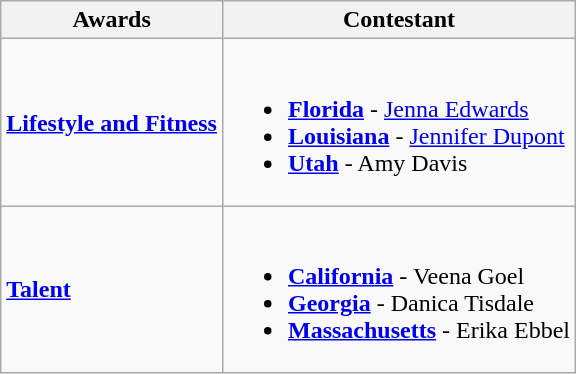<table class="wikitable">
<tr>
<th>Awards</th>
<th>Contestant</th>
</tr>
<tr>
<td><strong><a href='#'>Lifestyle and Fitness</a></strong></td>
<td><br><ul><li> <strong><a href='#'>Florida</a></strong> - <a href='#'>Jenna Edwards</a></li><li> <strong><a href='#'>Louisiana</a></strong> - <a href='#'>Jennifer Dupont</a></li><li> <strong><a href='#'>Utah</a></strong> - Amy Davis</li></ul></td>
</tr>
<tr>
<td><strong><a href='#'>Talent</a></strong></td>
<td><br><ul><li> <strong><a href='#'>California</a></strong> - Veena Goel</li><li> <strong><a href='#'>Georgia</a></strong> - Danica Tisdale</li><li> <strong><a href='#'>Massachusetts</a></strong> - Erika Ebbel</li></ul></td>
</tr>
</table>
